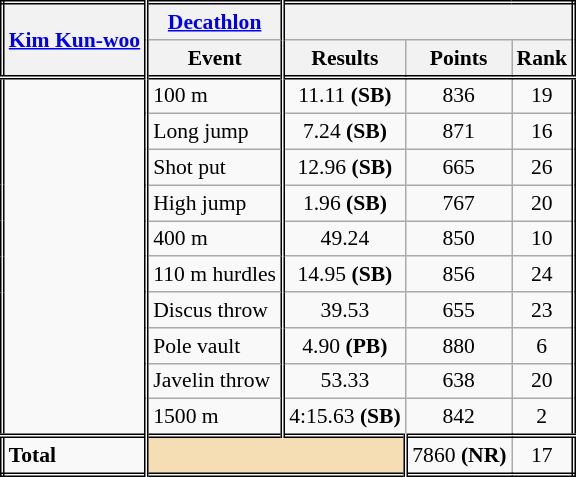<table class=wikitable style="font-size:90%; border: double;">
<tr>
<th style="border-right:double" rowspan="2"><a href='#'>Kim Kun-woo</a></th>
<th style="border-right:double"><a href='#'>Decathlon</a></th>
<th colspan="3"></th>
</tr>
<tr>
<th style="border-right:double">Event</th>
<th>Results</th>
<th>Points</th>
<th>Rank</th>
</tr>
<tr style="border-top: double;">
<td style="border-right:double" rowspan="10"></td>
<td style="border-right:double">100 m</td>
<td align=center>11.11 <strong>(SB)</strong></td>
<td align=center>836</td>
<td align=center>19</td>
</tr>
<tr>
<td style="border-right:double">Long jump</td>
<td align=center>7.24 <strong>(SB)</strong></td>
<td align=center>871</td>
<td align=center>16</td>
</tr>
<tr>
<td style="border-right:double">Shot put</td>
<td align=center>12.96 <strong>(SB)</strong></td>
<td align=center>665</td>
<td align=center>26</td>
</tr>
<tr>
<td style="border-right:double">High jump</td>
<td align=center>1.96 <strong>(SB)</strong></td>
<td align=center>767</td>
<td align=center>20</td>
</tr>
<tr>
<td style="border-right:double">400 m</td>
<td align=center>49.24</td>
<td align=center>850</td>
<td align=center>10</td>
</tr>
<tr>
<td style="border-right:double">110 m hurdles</td>
<td align=center>14.95 <strong>(SB)</strong></td>
<td align=center>856</td>
<td align=center>24</td>
</tr>
<tr>
<td style="border-right:double">Discus throw</td>
<td align=center>39.53</td>
<td align=center>655</td>
<td align=center>23</td>
</tr>
<tr>
<td style="border-right:double">Pole vault</td>
<td align=center>4.90 <strong>(PB)</strong></td>
<td align=center>880</td>
<td align=center>6</td>
</tr>
<tr>
<td style="border-right:double">Javelin throw</td>
<td align=center>53.33</td>
<td align=center>638</td>
<td align=center>20</td>
</tr>
<tr>
<td style="border-right:double">1500 m</td>
<td align=center>4:15.63 <strong>(SB)</strong></td>
<td align=center>842</td>
<td align=center>2</td>
</tr>
<tr style="border-top: double;">
<td style="border-right:double"><strong>Total</strong></td>
<td colspan="2" style="background:wheat; border-right:double;"></td>
<td align=center>7860 <strong>(NR)</strong></td>
<td align=center>17</td>
</tr>
</table>
